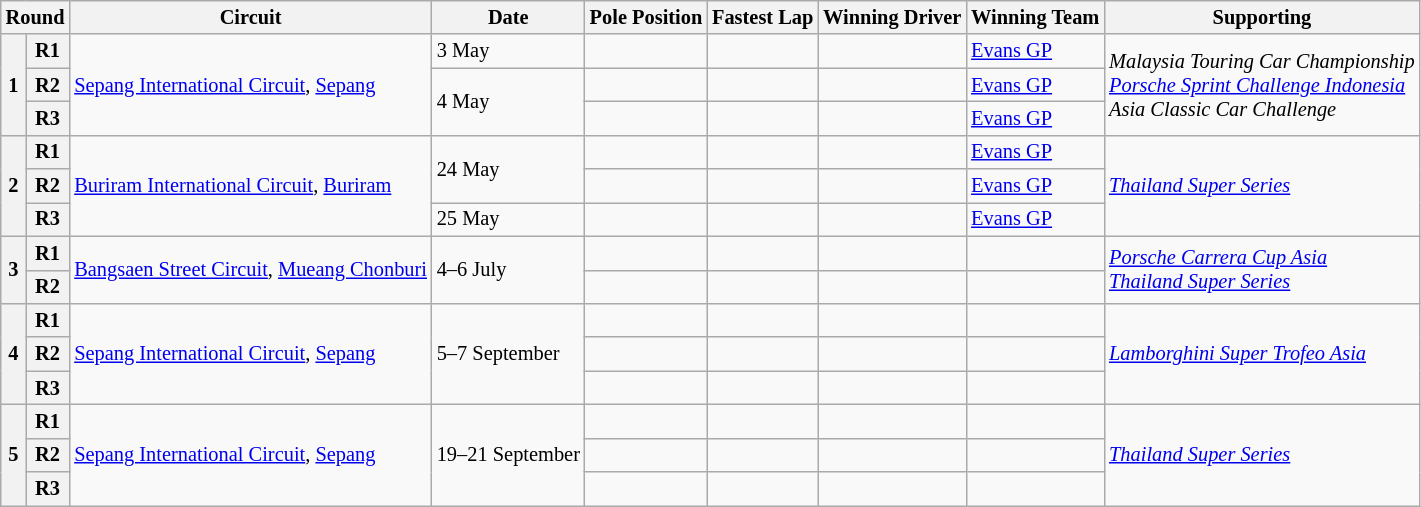<table class="wikitable" style="font-size:85%">
<tr>
<th colspan=2>Round</th>
<th>Circuit</th>
<th>Date</th>
<th>Pole Position</th>
<th>Fastest Lap</th>
<th>Winning Driver</th>
<th>Winning Team</th>
<th>Supporting</th>
</tr>
<tr>
<th rowspan=3>1</th>
<th>R1</th>
<td rowspan=3> <a href='#'>Sepang International Circuit</a>, <a href='#'>Sepang</a></td>
<td>3 May</td>
<td nowrap> </td>
<td nowrap> </td>
<td nowrap> </td>
<td nowrap> <a href='#'>Evans GP</a></td>
<td rowspan=3 nowrap><em>Malaysia Touring Car Championship<br><a href='#'>Porsche Sprint Challenge Indonesia</a><br>Asia Classic Car Challenge</em></td>
</tr>
<tr>
<th>R2</th>
<td rowspan=2>4 May</td>
<td></td>
<td> </td>
<td> </td>
<td> <a href='#'>Evans GP</a></td>
</tr>
<tr>
<th>R3</th>
<td> </td>
<td> </td>
<td> </td>
<td> <a href='#'>Evans GP</a></td>
</tr>
<tr>
<th rowspan=3>2</th>
<th>R1</th>
<td rowspan=3> <a href='#'>Buriram International Circuit</a>, <a href='#'>Buriram</a></td>
<td rowspan=2>24 May</td>
<td> </td>
<td> </td>
<td> </td>
<td> <a href='#'>Evans GP</a></td>
<td rowspan=3><em><a href='#'>Thailand Super Series</a></em></td>
</tr>
<tr>
<th>R2</th>
<td></td>
<td> </td>
<td> </td>
<td> <a href='#'>Evans GP</a></td>
</tr>
<tr>
<th>R3</th>
<td>25 May</td>
<td> </td>
<td> </td>
<td> </td>
<td> <a href='#'>Evans GP</a></td>
</tr>
<tr>
<th rowspan=2>3</th>
<th>R1</th>
<td rowspan=2 nowrap> <a href='#'>Bangsaen Street Circuit</a>, <a href='#'>Mueang Chonburi</a></td>
<td rowspan=2>4–6 July</td>
<td></td>
<td></td>
<td></td>
<td></td>
<td rowspan=2><em><a href='#'>Porsche Carrera Cup Asia</a><br><a href='#'>Thailand Super Series</a></em></td>
</tr>
<tr>
<th>R2</th>
<td></td>
<td></td>
<td></td>
<td></td>
</tr>
<tr>
<th rowspan=3>4</th>
<th>R1</th>
<td rowspan=3> <a href='#'>Sepang International Circuit</a>, <a href='#'>Sepang</a></td>
<td rowspan=3>5–7 September</td>
<td></td>
<td></td>
<td></td>
<td></td>
<td rowspan=3><em><a href='#'>Lamborghini Super Trofeo Asia</a></em></td>
</tr>
<tr>
<th>R2</th>
<td></td>
<td></td>
<td></td>
<td></td>
</tr>
<tr>
<th>R3</th>
<td></td>
<td></td>
<td></td>
<td></td>
</tr>
<tr>
<th rowspan=3>5</th>
<th>R1</th>
<td rowspan=3> <a href='#'>Sepang International Circuit</a>, <a href='#'>Sepang</a></td>
<td rowspan=3 nowrap>19–21 September</td>
<td></td>
<td></td>
<td></td>
<td></td>
<td rowspan=3><em><a href='#'>Thailand Super Series</a></em></td>
</tr>
<tr>
<th>R2</th>
<td></td>
<td></td>
<td></td>
<td></td>
</tr>
<tr>
<th>R3</th>
<td></td>
<td></td>
<td></td>
<td></td>
</tr>
</table>
